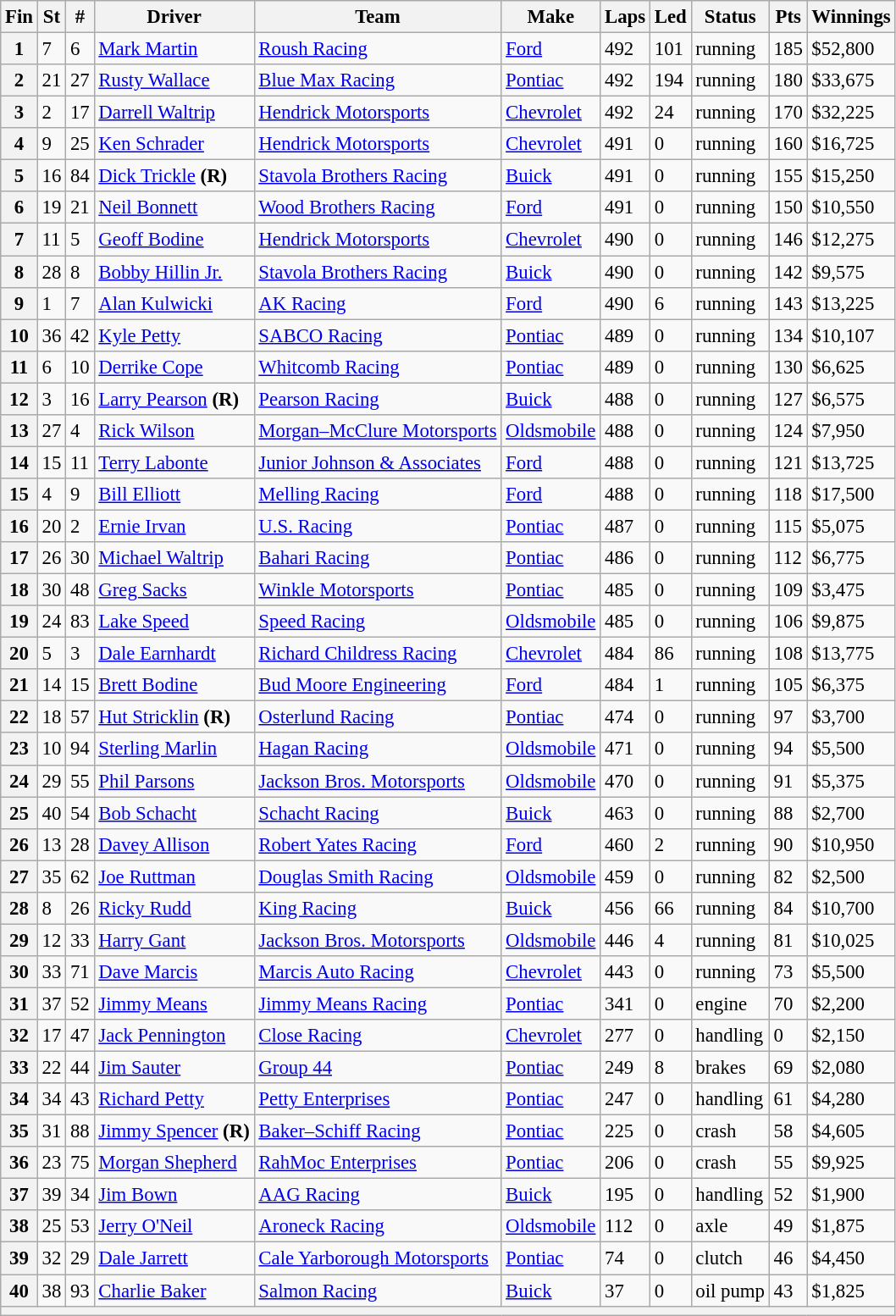<table class="wikitable" style="font-size:95%">
<tr>
<th>Fin</th>
<th>St</th>
<th>#</th>
<th>Driver</th>
<th>Team</th>
<th>Make</th>
<th>Laps</th>
<th>Led</th>
<th>Status</th>
<th>Pts</th>
<th>Winnings</th>
</tr>
<tr>
<th>1</th>
<td>7</td>
<td>6</td>
<td><a href='#'>Mark Martin</a></td>
<td><a href='#'>Roush Racing</a></td>
<td><a href='#'>Ford</a></td>
<td>492</td>
<td>101</td>
<td>running</td>
<td>185</td>
<td>$52,800</td>
</tr>
<tr>
<th>2</th>
<td>21</td>
<td>27</td>
<td><a href='#'>Rusty Wallace</a></td>
<td><a href='#'>Blue Max Racing</a></td>
<td><a href='#'>Pontiac</a></td>
<td>492</td>
<td>194</td>
<td>running</td>
<td>180</td>
<td>$33,675</td>
</tr>
<tr>
<th>3</th>
<td>2</td>
<td>17</td>
<td><a href='#'>Darrell Waltrip</a></td>
<td><a href='#'>Hendrick Motorsports</a></td>
<td><a href='#'>Chevrolet</a></td>
<td>492</td>
<td>24</td>
<td>running</td>
<td>170</td>
<td>$32,225</td>
</tr>
<tr>
<th>4</th>
<td>9</td>
<td>25</td>
<td><a href='#'>Ken Schrader</a></td>
<td><a href='#'>Hendrick Motorsports</a></td>
<td><a href='#'>Chevrolet</a></td>
<td>491</td>
<td>0</td>
<td>running</td>
<td>160</td>
<td>$16,725</td>
</tr>
<tr>
<th>5</th>
<td>16</td>
<td>84</td>
<td><a href='#'>Dick Trickle</a> <strong>(R)</strong></td>
<td><a href='#'>Stavola Brothers Racing</a></td>
<td><a href='#'>Buick</a></td>
<td>491</td>
<td>0</td>
<td>running</td>
<td>155</td>
<td>$15,250</td>
</tr>
<tr>
<th>6</th>
<td>19</td>
<td>21</td>
<td><a href='#'>Neil Bonnett</a></td>
<td><a href='#'>Wood Brothers Racing</a></td>
<td><a href='#'>Ford</a></td>
<td>491</td>
<td>0</td>
<td>running</td>
<td>150</td>
<td>$10,550</td>
</tr>
<tr>
<th>7</th>
<td>11</td>
<td>5</td>
<td><a href='#'>Geoff Bodine</a></td>
<td><a href='#'>Hendrick Motorsports</a></td>
<td><a href='#'>Chevrolet</a></td>
<td>490</td>
<td>0</td>
<td>running</td>
<td>146</td>
<td>$12,275</td>
</tr>
<tr>
<th>8</th>
<td>28</td>
<td>8</td>
<td><a href='#'>Bobby Hillin Jr.</a></td>
<td><a href='#'>Stavola Brothers Racing</a></td>
<td><a href='#'>Buick</a></td>
<td>490</td>
<td>0</td>
<td>running</td>
<td>142</td>
<td>$9,575</td>
</tr>
<tr>
<th>9</th>
<td>1</td>
<td>7</td>
<td><a href='#'>Alan Kulwicki</a></td>
<td><a href='#'>AK Racing</a></td>
<td><a href='#'>Ford</a></td>
<td>490</td>
<td>6</td>
<td>running</td>
<td>143</td>
<td>$13,225</td>
</tr>
<tr>
<th>10</th>
<td>36</td>
<td>42</td>
<td><a href='#'>Kyle Petty</a></td>
<td><a href='#'>SABCO Racing</a></td>
<td><a href='#'>Pontiac</a></td>
<td>489</td>
<td>0</td>
<td>running</td>
<td>134</td>
<td>$10,107</td>
</tr>
<tr>
<th>11</th>
<td>6</td>
<td>10</td>
<td><a href='#'>Derrike Cope</a></td>
<td><a href='#'>Whitcomb Racing</a></td>
<td><a href='#'>Pontiac</a></td>
<td>489</td>
<td>0</td>
<td>running</td>
<td>130</td>
<td>$6,625</td>
</tr>
<tr>
<th>12</th>
<td>3</td>
<td>16</td>
<td><a href='#'>Larry Pearson</a> <strong>(R)</strong></td>
<td><a href='#'>Pearson Racing</a></td>
<td><a href='#'>Buick</a></td>
<td>488</td>
<td>0</td>
<td>running</td>
<td>127</td>
<td>$6,575</td>
</tr>
<tr>
<th>13</th>
<td>27</td>
<td>4</td>
<td><a href='#'>Rick Wilson</a></td>
<td><a href='#'>Morgan–McClure Motorsports</a></td>
<td><a href='#'>Oldsmobile</a></td>
<td>488</td>
<td>0</td>
<td>running</td>
<td>124</td>
<td>$7,950</td>
</tr>
<tr>
<th>14</th>
<td>15</td>
<td>11</td>
<td><a href='#'>Terry Labonte</a></td>
<td><a href='#'>Junior Johnson & Associates</a></td>
<td><a href='#'>Ford</a></td>
<td>488</td>
<td>0</td>
<td>running</td>
<td>121</td>
<td>$13,725</td>
</tr>
<tr>
<th>15</th>
<td>4</td>
<td>9</td>
<td><a href='#'>Bill Elliott</a></td>
<td><a href='#'>Melling Racing</a></td>
<td><a href='#'>Ford</a></td>
<td>488</td>
<td>0</td>
<td>running</td>
<td>118</td>
<td>$17,500</td>
</tr>
<tr>
<th>16</th>
<td>20</td>
<td>2</td>
<td><a href='#'>Ernie Irvan</a></td>
<td><a href='#'>U.S. Racing</a></td>
<td><a href='#'>Pontiac</a></td>
<td>487</td>
<td>0</td>
<td>running</td>
<td>115</td>
<td>$5,075</td>
</tr>
<tr>
<th>17</th>
<td>26</td>
<td>30</td>
<td><a href='#'>Michael Waltrip</a></td>
<td><a href='#'>Bahari Racing</a></td>
<td><a href='#'>Pontiac</a></td>
<td>486</td>
<td>0</td>
<td>running</td>
<td>112</td>
<td>$6,775</td>
</tr>
<tr>
<th>18</th>
<td>30</td>
<td>48</td>
<td><a href='#'>Greg Sacks</a></td>
<td><a href='#'>Winkle Motorsports</a></td>
<td><a href='#'>Pontiac</a></td>
<td>485</td>
<td>0</td>
<td>running</td>
<td>109</td>
<td>$3,475</td>
</tr>
<tr>
<th>19</th>
<td>24</td>
<td>83</td>
<td><a href='#'>Lake Speed</a></td>
<td><a href='#'>Speed Racing</a></td>
<td><a href='#'>Oldsmobile</a></td>
<td>485</td>
<td>0</td>
<td>running</td>
<td>106</td>
<td>$9,875</td>
</tr>
<tr>
<th>20</th>
<td>5</td>
<td>3</td>
<td><a href='#'>Dale Earnhardt</a></td>
<td><a href='#'>Richard Childress Racing</a></td>
<td><a href='#'>Chevrolet</a></td>
<td>484</td>
<td>86</td>
<td>running</td>
<td>108</td>
<td>$13,775</td>
</tr>
<tr>
<th>21</th>
<td>14</td>
<td>15</td>
<td><a href='#'>Brett Bodine</a></td>
<td><a href='#'>Bud Moore Engineering</a></td>
<td><a href='#'>Ford</a></td>
<td>484</td>
<td>1</td>
<td>running</td>
<td>105</td>
<td>$6,375</td>
</tr>
<tr>
<th>22</th>
<td>18</td>
<td>57</td>
<td><a href='#'>Hut Stricklin</a> <strong>(R)</strong></td>
<td><a href='#'>Osterlund Racing</a></td>
<td><a href='#'>Pontiac</a></td>
<td>474</td>
<td>0</td>
<td>running</td>
<td>97</td>
<td>$3,700</td>
</tr>
<tr>
<th>23</th>
<td>10</td>
<td>94</td>
<td><a href='#'>Sterling Marlin</a></td>
<td><a href='#'>Hagan Racing</a></td>
<td><a href='#'>Oldsmobile</a></td>
<td>471</td>
<td>0</td>
<td>running</td>
<td>94</td>
<td>$5,500</td>
</tr>
<tr>
<th>24</th>
<td>29</td>
<td>55</td>
<td><a href='#'>Phil Parsons</a></td>
<td><a href='#'>Jackson Bros. Motorsports</a></td>
<td><a href='#'>Oldsmobile</a></td>
<td>470</td>
<td>0</td>
<td>running</td>
<td>91</td>
<td>$5,375</td>
</tr>
<tr>
<th>25</th>
<td>40</td>
<td>54</td>
<td><a href='#'>Bob Schacht</a></td>
<td><a href='#'>Schacht Racing</a></td>
<td><a href='#'>Buick</a></td>
<td>463</td>
<td>0</td>
<td>running</td>
<td>88</td>
<td>$2,700</td>
</tr>
<tr>
<th>26</th>
<td>13</td>
<td>28</td>
<td><a href='#'>Davey Allison</a></td>
<td><a href='#'>Robert Yates Racing</a></td>
<td><a href='#'>Ford</a></td>
<td>460</td>
<td>2</td>
<td>running</td>
<td>90</td>
<td>$10,950</td>
</tr>
<tr>
<th>27</th>
<td>35</td>
<td>62</td>
<td><a href='#'>Joe Ruttman</a></td>
<td><a href='#'>Douglas Smith Racing</a></td>
<td><a href='#'>Oldsmobile</a></td>
<td>459</td>
<td>0</td>
<td>running</td>
<td>82</td>
<td>$2,500</td>
</tr>
<tr>
<th>28</th>
<td>8</td>
<td>26</td>
<td><a href='#'>Ricky Rudd</a></td>
<td><a href='#'>King Racing</a></td>
<td><a href='#'>Buick</a></td>
<td>456</td>
<td>66</td>
<td>running</td>
<td>84</td>
<td>$10,700</td>
</tr>
<tr>
<th>29</th>
<td>12</td>
<td>33</td>
<td><a href='#'>Harry Gant</a></td>
<td><a href='#'>Jackson Bros. Motorsports</a></td>
<td><a href='#'>Oldsmobile</a></td>
<td>446</td>
<td>4</td>
<td>running</td>
<td>81</td>
<td>$10,025</td>
</tr>
<tr>
<th>30</th>
<td>33</td>
<td>71</td>
<td><a href='#'>Dave Marcis</a></td>
<td><a href='#'>Marcis Auto Racing</a></td>
<td><a href='#'>Chevrolet</a></td>
<td>443</td>
<td>0</td>
<td>running</td>
<td>73</td>
<td>$5,500</td>
</tr>
<tr>
<th>31</th>
<td>37</td>
<td>52</td>
<td><a href='#'>Jimmy Means</a></td>
<td><a href='#'>Jimmy Means Racing</a></td>
<td><a href='#'>Pontiac</a></td>
<td>341</td>
<td>0</td>
<td>engine</td>
<td>70</td>
<td>$2,200</td>
</tr>
<tr>
<th>32</th>
<td>17</td>
<td>47</td>
<td><a href='#'>Jack Pennington</a></td>
<td><a href='#'>Close Racing</a></td>
<td><a href='#'>Chevrolet</a></td>
<td>277</td>
<td>0</td>
<td>handling</td>
<td>0</td>
<td>$2,150</td>
</tr>
<tr>
<th>33</th>
<td>22</td>
<td>44</td>
<td><a href='#'>Jim Sauter</a></td>
<td><a href='#'>Group 44</a></td>
<td><a href='#'>Pontiac</a></td>
<td>249</td>
<td>8</td>
<td>brakes</td>
<td>69</td>
<td>$2,080</td>
</tr>
<tr>
<th>34</th>
<td>34</td>
<td>43</td>
<td><a href='#'>Richard Petty</a></td>
<td><a href='#'>Petty Enterprises</a></td>
<td><a href='#'>Pontiac</a></td>
<td>247</td>
<td>0</td>
<td>handling</td>
<td>61</td>
<td>$4,280</td>
</tr>
<tr>
<th>35</th>
<td>31</td>
<td>88</td>
<td><a href='#'>Jimmy Spencer</a> <strong>(R)</strong></td>
<td><a href='#'>Baker–Schiff Racing</a></td>
<td><a href='#'>Pontiac</a></td>
<td>225</td>
<td>0</td>
<td>crash</td>
<td>58</td>
<td>$4,605</td>
</tr>
<tr>
<th>36</th>
<td>23</td>
<td>75</td>
<td><a href='#'>Morgan Shepherd</a></td>
<td><a href='#'>RahMoc Enterprises</a></td>
<td><a href='#'>Pontiac</a></td>
<td>206</td>
<td>0</td>
<td>crash</td>
<td>55</td>
<td>$9,925</td>
</tr>
<tr>
<th>37</th>
<td>39</td>
<td>34</td>
<td><a href='#'>Jim Bown</a></td>
<td><a href='#'>AAG Racing</a></td>
<td><a href='#'>Buick</a></td>
<td>195</td>
<td>0</td>
<td>handling</td>
<td>52</td>
<td>$1,900</td>
</tr>
<tr>
<th>38</th>
<td>25</td>
<td>53</td>
<td><a href='#'>Jerry O'Neil</a></td>
<td><a href='#'>Aroneck Racing</a></td>
<td><a href='#'>Oldsmobile</a></td>
<td>112</td>
<td>0</td>
<td>axle</td>
<td>49</td>
<td>$1,875</td>
</tr>
<tr>
<th>39</th>
<td>32</td>
<td>29</td>
<td><a href='#'>Dale Jarrett</a></td>
<td><a href='#'>Cale Yarborough Motorsports</a></td>
<td><a href='#'>Pontiac</a></td>
<td>74</td>
<td>0</td>
<td>clutch</td>
<td>46</td>
<td>$4,450</td>
</tr>
<tr>
<th>40</th>
<td>38</td>
<td>93</td>
<td><a href='#'>Charlie Baker</a></td>
<td><a href='#'>Salmon Racing</a></td>
<td><a href='#'>Buick</a></td>
<td>37</td>
<td>0</td>
<td>oil pump</td>
<td>43</td>
<td>$1,825</td>
</tr>
<tr>
<th colspan="11"></th>
</tr>
</table>
